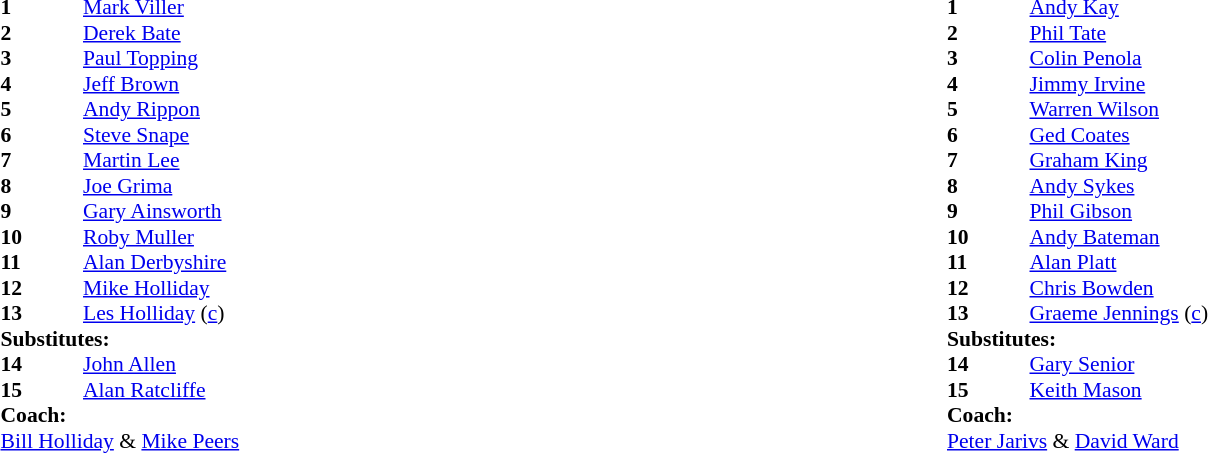<table width="100%">
<tr>
<td valign="top" width="50%"><br><table style="font-size: 90%" cellspacing="0" cellpadding="0">
<tr>
<th width="55"></th>
</tr>
<tr>
<td><strong>1</strong></td>
<td><a href='#'>Mark Viller</a></td>
</tr>
<tr>
<td><strong>2</strong></td>
<td><a href='#'>Derek Bate</a></td>
</tr>
<tr>
<td><strong>3</strong></td>
<td><a href='#'>Paul Topping</a></td>
</tr>
<tr>
<td><strong>4</strong></td>
<td><a href='#'>Jeff Brown</a></td>
</tr>
<tr>
<td><strong>5</strong></td>
<td><a href='#'>Andy Rippon</a></td>
</tr>
<tr>
<td><strong>6</strong></td>
<td><a href='#'>Steve Snape</a></td>
</tr>
<tr>
<td><strong>7</strong></td>
<td><a href='#'>Martin Lee</a></td>
</tr>
<tr>
<td><strong>8</strong></td>
<td><a href='#'>Joe Grima</a></td>
</tr>
<tr>
<td><strong>9</strong></td>
<td><a href='#'>Gary Ainsworth</a></td>
</tr>
<tr>
<td><strong>10</strong></td>
<td><a href='#'>Roby Muller</a></td>
</tr>
<tr>
<td><strong>11</strong></td>
<td><a href='#'>Alan Derbyshire</a></td>
</tr>
<tr>
<td><strong>12</strong></td>
<td><a href='#'>Mike Holliday</a></td>
</tr>
<tr>
<td><strong>13</strong></td>
<td><a href='#'>Les Holliday</a> (<a href='#'>c</a>)</td>
</tr>
<tr>
<td colspan=3><strong>Substitutes:</strong></td>
</tr>
<tr>
<td><strong>14</strong></td>
<td><a href='#'>John Allen</a></td>
</tr>
<tr>
<td><strong>15</strong></td>
<td><a href='#'>Alan Ratcliffe</a></td>
</tr>
<tr>
<td colspan=3><strong>Coach:</strong></td>
</tr>
<tr>
<td colspan="4"><a href='#'>Bill Holliday</a> & <a href='#'>Mike Peers</a></td>
</tr>
</table>
</td>
<td valign="top" width="50%"><br><table style="font-size: 90%" cellspacing="0" cellpadding="0">
<tr>
<th width="55"></th>
</tr>
<tr>
<td><strong>1</strong></td>
<td><a href='#'>Andy Kay</a></td>
</tr>
<tr>
<td><strong>2</strong></td>
<td><a href='#'>Phil Tate</a></td>
</tr>
<tr>
<td><strong>3</strong></td>
<td><a href='#'>Colin Penola</a></td>
</tr>
<tr>
<td><strong>4</strong></td>
<td><a href='#'>Jimmy Irvine</a></td>
</tr>
<tr>
<td><strong>5</strong></td>
<td><a href='#'>Warren Wilson</a></td>
</tr>
<tr>
<td><strong>6</strong></td>
<td><a href='#'>Ged Coates</a></td>
</tr>
<tr>
<td><strong>7</strong></td>
<td><a href='#'>Graham King</a></td>
</tr>
<tr>
<td><strong>8</strong></td>
<td><a href='#'>Andy Sykes</a></td>
</tr>
<tr>
<td><strong>9</strong></td>
<td><a href='#'>Phil Gibson</a></td>
</tr>
<tr>
<td><strong>10</strong></td>
<td><a href='#'>Andy Bateman</a></td>
</tr>
<tr>
<td><strong>11</strong></td>
<td><a href='#'>Alan Platt</a></td>
</tr>
<tr>
<td><strong>12</strong></td>
<td><a href='#'>Chris Bowden</a></td>
</tr>
<tr>
<td><strong>13</strong></td>
<td><a href='#'>Graeme Jennings</a> (<a href='#'>c</a>)</td>
</tr>
<tr>
<td colspan=3><strong>Substitutes:</strong></td>
</tr>
<tr>
<td><strong>14</strong></td>
<td><a href='#'>Gary Senior</a></td>
</tr>
<tr>
<td><strong>15</strong></td>
<td><a href='#'>Keith Mason</a></td>
</tr>
<tr>
<td colspan=3><strong>Coach:</strong></td>
</tr>
<tr>
<td colspan="4"><a href='#'>Peter Jarivs</a> & <a href='#'>David Ward</a></td>
</tr>
</table>
</td>
</tr>
</table>
